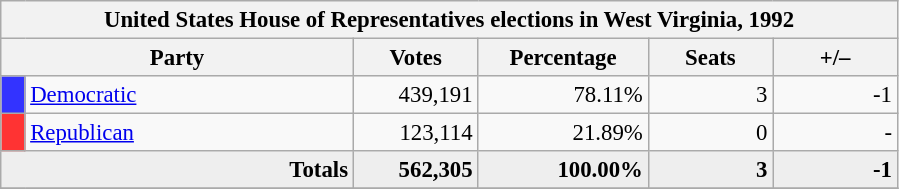<table class="wikitable" style="font-size: 95%;">
<tr>
<th colspan="6">United States House of Representatives elections in West Virginia, 1992</th>
</tr>
<tr>
<th colspan=2 style="width: 15em">Party</th>
<th style="width: 5em">Votes</th>
<th style="width: 7em">Percentage</th>
<th style="width: 5em">Seats</th>
<th style="width: 5em">+/–</th>
</tr>
<tr>
<th style="background-color:#3333FF; width: 3px"></th>
<td style="width: 130px"><a href='#'>Democratic</a></td>
<td align="right">439,191</td>
<td align="right">78.11%</td>
<td align="right">3</td>
<td align="right">-1</td>
</tr>
<tr>
<th style="background-color:#FF3333; width: 3px"></th>
<td style="width: 130p8x"><a href='#'>Republican</a></td>
<td align="right">123,114</td>
<td align="right">21.89%</td>
<td align="right">0</td>
<td align="right">-</td>
</tr>
<tr bgcolor="#EEEEEE">
<td colspan="2" align="right"><strong>Totals</strong></td>
<td align="right"><strong>562,305</strong></td>
<td align="right"><strong>100.00%</strong></td>
<td align="right"><strong>3</strong></td>
<td align="right"><strong>-1</strong></td>
</tr>
<tr bgcolor="#EEEEEE">
</tr>
</table>
